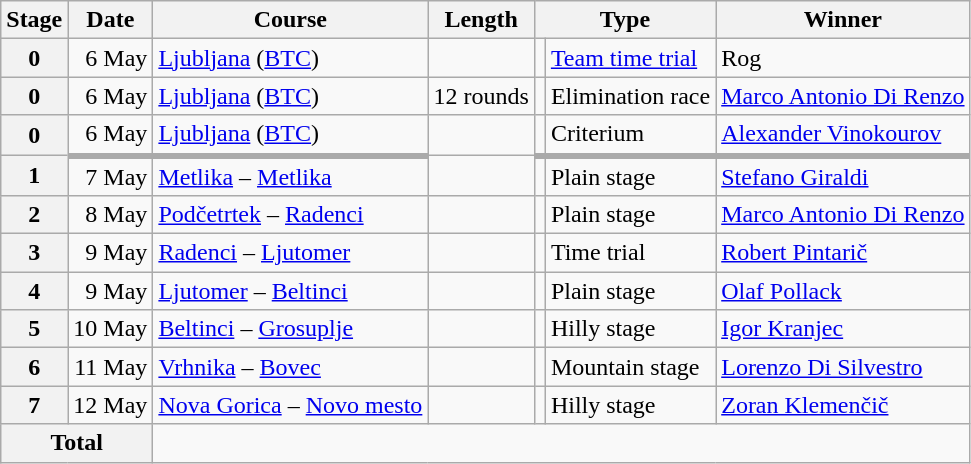<table class="wikitable">
<tr>
<th>Stage</th>
<th>Date</th>
<th>Course</th>
<th>Length</th>
<th colspan="2">Type</th>
<th>Winner</th>
</tr>
<tr>
<th style="text-align:center"><span>0</span></th>
<td align=right>6 May</td>
<td><a href='#'>Ljubljana</a> (<a href='#'>BTC</a>)</td>
<td style="text-align:center;"></td>
<td></td>
<td><a href='#'>Team time trial</a></td>
<td> Rog</td>
</tr>
<tr>
<th style="text-align:center"><span>0</span></th>
<td align=right>6 May</td>
<td><a href='#'>Ljubljana</a> (<a href='#'>BTC</a>)</td>
<td style="text-align:center;">12 rounds</td>
<td></td>
<td>Elimination race</td>
<td> <a href='#'>Marco Antonio Di Renzo</a></td>
</tr>
<tr>
<th style="text-align:center"><span>0</span></th>
<td align=right>6 May</td>
<td><a href='#'>Ljubljana</a> (<a href='#'>BTC</a>)</td>
<td style="text-align:center;"></td>
<td></td>
<td>Criterium</td>
<td> <a href='#'>Alexander Vinokourov</a></td>
</tr>
<tr>
<th style="text-align:center" style="border-top-width:4px">1</th>
<td align=right style="border-top-width:4px">7 May</td>
<td style="border-top-width:4px"><a href='#'>Metlika</a> – <a href='#'>Metlika</a></td>
<td style="text-align:center;" style="border-top-width:4px"></td>
<td style="border-top-width:4px"></td>
<td style="border-top-width:4px">Plain stage</td>
<td style="border-top-width:4px"> <a href='#'>Stefano Giraldi</a></td>
</tr>
<tr>
<th style="text-align:center">2</th>
<td align=right>8 May</td>
<td><a href='#'>Podčetrtek</a> – <a href='#'>Radenci</a></td>
<td style="text-align:center;"></td>
<td></td>
<td>Plain stage</td>
<td> <a href='#'>Marco Antonio Di Renzo</a></td>
</tr>
<tr>
<th style="text-align:center">3</th>
<td align=right>9 May</td>
<td><a href='#'>Radenci</a> – <a href='#'>Ljutomer</a></td>
<td style="text-align:center;"></td>
<td></td>
<td>Time trial</td>
<td> <a href='#'>Robert Pintarič</a></td>
</tr>
<tr>
<th style="text-align:center">4</th>
<td align=right>9 May</td>
<td><a href='#'>Ljutomer</a>  – <a href='#'>Beltinci</a></td>
<td style="text-align:center;"></td>
<td></td>
<td>Plain stage</td>
<td> <a href='#'>Olaf Pollack</a></td>
</tr>
<tr>
<th style="text-align:center">5</th>
<td align=right>10 May</td>
<td><a href='#'>Beltinci</a> – <a href='#'>Grosuplje</a></td>
<td style="text-align:center;"></td>
<td></td>
<td>Hilly stage</td>
<td> <a href='#'>Igor Kranjec</a></td>
</tr>
<tr>
<th style="text-align:center">6</th>
<td align=right>11 May</td>
<td><a href='#'>Vrhnika</a> – <a href='#'>Bovec</a></td>
<td style="text-align:center;"></td>
<td></td>
<td>Mountain stage</td>
<td> <a href='#'>Lorenzo Di Silvestro</a></td>
</tr>
<tr>
<th style="text-align:center">7</th>
<td align=right>12 May</td>
<td><a href='#'>Nova Gorica</a> – <a href='#'>Novo mesto</a></td>
<td style="text-align:center;"></td>
<td></td>
<td>Hilly stage</td>
<td> <a href='#'>Zoran Klemenčič</a></td>
</tr>
<tr>
<th colspan="2">Total</th>
<td colspan="6" style="text-align:center;"></td>
</tr>
</table>
